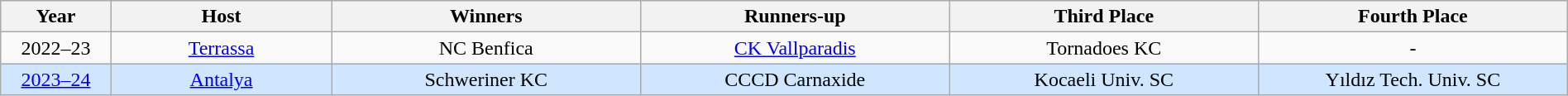<table class="wikitable" style="text-align:center; width:100%">
<tr>
<th width=5%>Year</th>
<th width=10%>Host</th>
<th width=14%>Winners</th>
<th width=14%>Runners-up</th>
<th width=14%>Third Place</th>
<th width=14%>Fourth Place</th>
</tr>
<tr>
<td>2022–23</td>
<td> <a href='#'>Terrassa</a></td>
<td> NC Benfica</td>
<td> <a href='#'>CK Vallparadis</a></td>
<td> Tornadoes KC</td>
<td>-</td>
</tr>
<tr style="background: #D0E6FF;">
<td><a href='#'>2023–24</a></td>
<td> <a href='#'>Antalya</a></td>
<td> Schweriner KC</td>
<td> CCCD Carnaxide</td>
<td> Kocaeli Univ. SC</td>
<td> Yıldız Tech. Univ. SC</td>
</tr>
</table>
